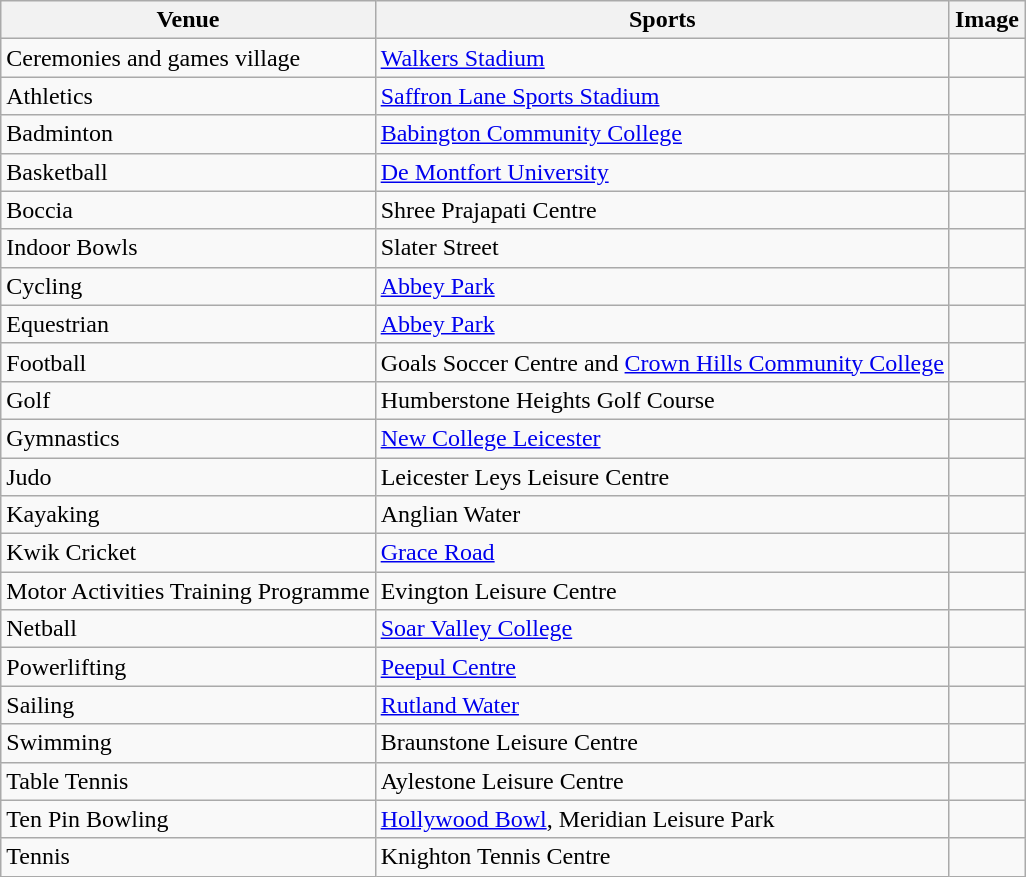<table class="wikitable">
<tr>
<th>Venue</th>
<th>Sports</th>
<th>Image</th>
</tr>
<tr>
<td>Ceremonies and games village</td>
<td><a href='#'>Walkers Stadium</a></td>
<td></td>
</tr>
<tr>
<td>Athletics</td>
<td><a href='#'>Saffron Lane Sports Stadium</a></td>
<td></td>
</tr>
<tr>
<td>Badminton</td>
<td><a href='#'>Babington Community College</a></td>
<td></td>
</tr>
<tr>
<td>Basketball</td>
<td><a href='#'>De Montfort University</a></td>
<td></td>
</tr>
<tr>
<td>Boccia</td>
<td>Shree Prajapati Centre</td>
<td></td>
</tr>
<tr>
<td>Indoor Bowls</td>
<td>Slater Street</td>
<td></td>
</tr>
<tr>
<td>Cycling</td>
<td><a href='#'>Abbey Park</a></td>
<td></td>
</tr>
<tr>
<td>Equestrian</td>
<td><a href='#'>Abbey Park</a></td>
<td></td>
</tr>
<tr>
<td>Football</td>
<td>Goals Soccer Centre and <a href='#'>Crown Hills Community College</a></td>
<td></td>
</tr>
<tr>
<td>Golf</td>
<td>Humberstone Heights Golf Course</td>
<td></td>
</tr>
<tr>
<td>Gymnastics</td>
<td><a href='#'>New College Leicester</a></td>
<td></td>
</tr>
<tr>
<td>Judo</td>
<td>Leicester Leys Leisure Centre</td>
<td></td>
</tr>
<tr>
<td>Kayaking</td>
<td>Anglian Water</td>
<td></td>
</tr>
<tr>
<td>Kwik Cricket</td>
<td><a href='#'>Grace Road</a></td>
<td></td>
</tr>
<tr>
<td>Motor Activities Training Programme</td>
<td>Evington Leisure Centre</td>
<td></td>
</tr>
<tr>
<td>Netball</td>
<td><a href='#'>Soar Valley College</a></td>
<td></td>
</tr>
<tr>
<td>Powerlifting</td>
<td><a href='#'>Peepul Centre</a></td>
<td></td>
</tr>
<tr>
<td>Sailing</td>
<td><a href='#'>Rutland Water</a></td>
<td></td>
</tr>
<tr>
<td>Swimming</td>
<td>Braunstone Leisure Centre</td>
<td></td>
</tr>
<tr>
<td>Table Tennis</td>
<td>Aylestone Leisure Centre</td>
<td></td>
</tr>
<tr>
<td>Ten Pin Bowling</td>
<td><a href='#'>Hollywood Bowl</a>, Meridian Leisure Park</td>
<td></td>
</tr>
<tr>
<td>Tennis</td>
<td>Knighton Tennis Centre</td>
</tr>
</table>
